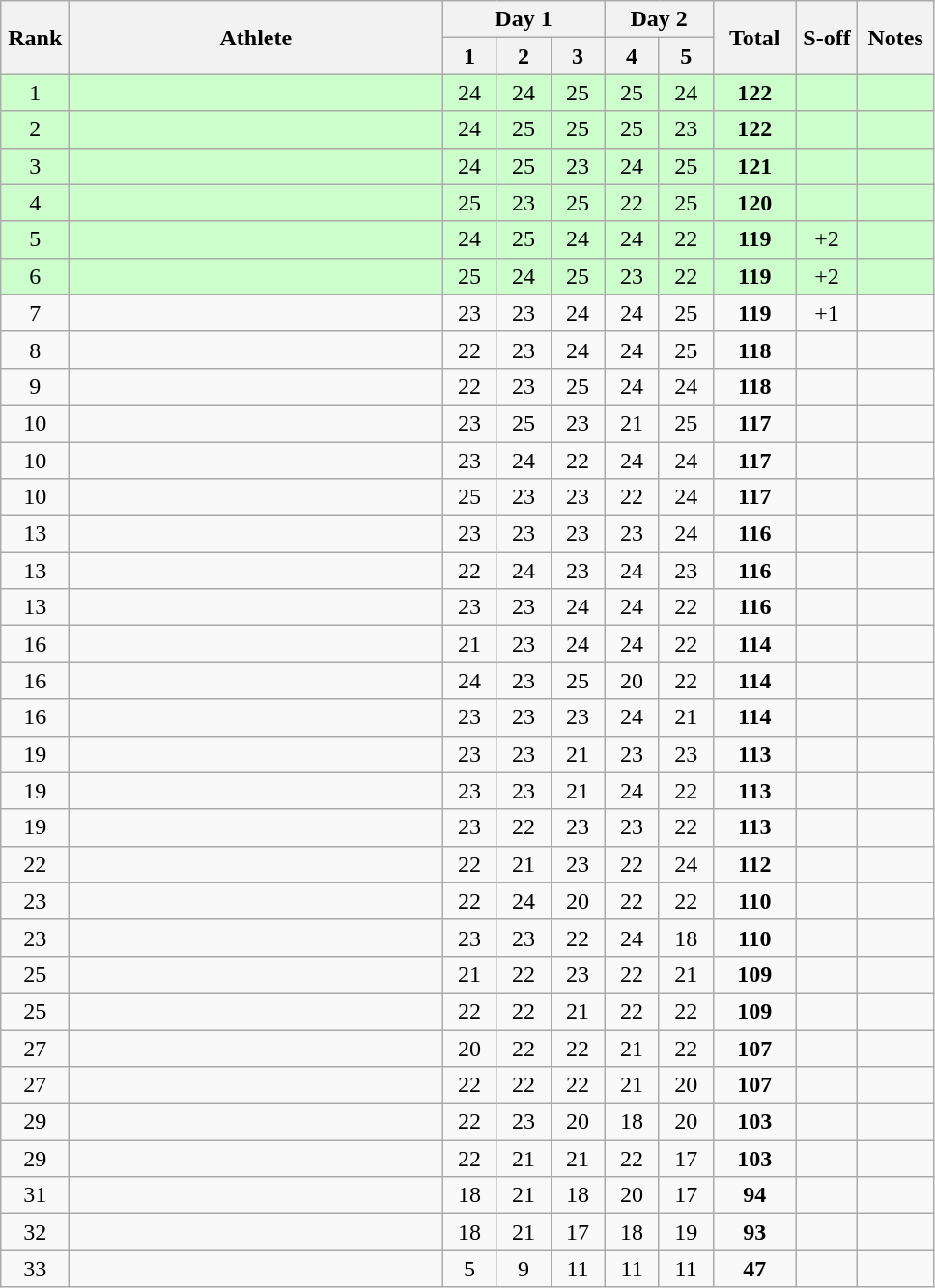<table class="wikitable" style="text-align:center">
<tr>
<th rowspan=2 width=40>Rank</th>
<th rowspan=2 width=250>Athlete</th>
<th colspan=3>Day 1</th>
<th colspan=2>Day 2</th>
<th rowspan=2 width=50>Total</th>
<th rowspan=2 width=35>S-off</th>
<th rowspan=2 width=45>Notes</th>
</tr>
<tr>
<th width=30>1</th>
<th width=30>2</th>
<th width=30>3</th>
<th width=30>4</th>
<th width=30>5</th>
</tr>
<tr bgcolor=ccffcc>
<td>1</td>
<td align=left></td>
<td>24</td>
<td>24</td>
<td>25</td>
<td>25</td>
<td>24</td>
<td><strong>122</strong></td>
<td></td>
<td></td>
</tr>
<tr bgcolor=ccffcc>
<td>2</td>
<td align=left></td>
<td>24</td>
<td>25</td>
<td>25</td>
<td>25</td>
<td>23</td>
<td><strong>122</strong></td>
<td></td>
<td></td>
</tr>
<tr bgcolor=ccffcc>
<td>3</td>
<td align=left></td>
<td>24</td>
<td>25</td>
<td>23</td>
<td>24</td>
<td>25</td>
<td><strong>121</strong></td>
<td></td>
<td></td>
</tr>
<tr bgcolor=ccffcc>
<td>4</td>
<td align=left></td>
<td>25</td>
<td>23</td>
<td>25</td>
<td>22</td>
<td>25</td>
<td><strong>120</strong></td>
<td></td>
<td></td>
</tr>
<tr bgcolor=ccffcc>
<td>5</td>
<td align=left></td>
<td>24</td>
<td>25</td>
<td>24</td>
<td>24</td>
<td>22</td>
<td><strong>119</strong></td>
<td>+2</td>
<td></td>
</tr>
<tr bgcolor=ccffcc>
<td>6</td>
<td align=left></td>
<td>25</td>
<td>24</td>
<td>25</td>
<td>23</td>
<td>22</td>
<td><strong>119</strong></td>
<td>+2</td>
<td></td>
</tr>
<tr>
<td>7</td>
<td align=left></td>
<td>23</td>
<td>23</td>
<td>24</td>
<td>24</td>
<td>25</td>
<td><strong>119</strong></td>
<td>+1</td>
<td></td>
</tr>
<tr>
<td>8</td>
<td align=left></td>
<td>22</td>
<td>23</td>
<td>24</td>
<td>24</td>
<td>25</td>
<td><strong>118</strong></td>
<td></td>
<td></td>
</tr>
<tr>
<td>9</td>
<td align=left></td>
<td>22</td>
<td>23</td>
<td>25</td>
<td>24</td>
<td>24</td>
<td><strong>118</strong></td>
<td></td>
<td></td>
</tr>
<tr>
<td>10</td>
<td align=left></td>
<td>23</td>
<td>25</td>
<td>23</td>
<td>21</td>
<td>25</td>
<td><strong>117</strong></td>
<td></td>
<td></td>
</tr>
<tr>
<td>10</td>
<td align=left></td>
<td>23</td>
<td>24</td>
<td>22</td>
<td>24</td>
<td>24</td>
<td><strong>117</strong></td>
<td></td>
<td></td>
</tr>
<tr>
<td>10</td>
<td align=left></td>
<td>25</td>
<td>23</td>
<td>23</td>
<td>22</td>
<td>24</td>
<td><strong>117</strong></td>
<td></td>
<td></td>
</tr>
<tr>
<td>13</td>
<td align=left></td>
<td>23</td>
<td>23</td>
<td>23</td>
<td>23</td>
<td>24</td>
<td><strong>116</strong></td>
<td></td>
<td></td>
</tr>
<tr>
<td>13</td>
<td align=left></td>
<td>22</td>
<td>24</td>
<td>23</td>
<td>24</td>
<td>23</td>
<td><strong>116</strong></td>
<td></td>
<td></td>
</tr>
<tr>
<td>13</td>
<td align=left></td>
<td>23</td>
<td>23</td>
<td>24</td>
<td>24</td>
<td>22</td>
<td><strong>116</strong></td>
<td></td>
<td></td>
</tr>
<tr>
<td>16</td>
<td align=left></td>
<td>21</td>
<td>23</td>
<td>24</td>
<td>24</td>
<td>22</td>
<td><strong>114</strong></td>
<td></td>
<td></td>
</tr>
<tr>
<td>16</td>
<td align=left></td>
<td>24</td>
<td>23</td>
<td>25</td>
<td>20</td>
<td>22</td>
<td><strong>114</strong></td>
<td></td>
<td></td>
</tr>
<tr>
<td>16</td>
<td align=left></td>
<td>23</td>
<td>23</td>
<td>23</td>
<td>24</td>
<td>21</td>
<td><strong>114</strong></td>
<td></td>
<td></td>
</tr>
<tr>
<td>19</td>
<td align=left></td>
<td>23</td>
<td>23</td>
<td>21</td>
<td>23</td>
<td>23</td>
<td><strong>113</strong></td>
<td></td>
<td></td>
</tr>
<tr>
<td>19</td>
<td align=left></td>
<td>23</td>
<td>23</td>
<td>21</td>
<td>24</td>
<td>22</td>
<td><strong>113</strong></td>
<td></td>
<td></td>
</tr>
<tr>
<td>19</td>
<td align=left></td>
<td>23</td>
<td>22</td>
<td>23</td>
<td>23</td>
<td>22</td>
<td><strong>113</strong></td>
<td></td>
<td></td>
</tr>
<tr>
<td>22</td>
<td align=left></td>
<td>22</td>
<td>21</td>
<td>23</td>
<td>22</td>
<td>24</td>
<td><strong>112</strong></td>
<td></td>
<td></td>
</tr>
<tr>
<td>23</td>
<td align=left></td>
<td>22</td>
<td>24</td>
<td>20</td>
<td>22</td>
<td>22</td>
<td><strong>110</strong></td>
<td></td>
<td></td>
</tr>
<tr>
<td>23</td>
<td align=left></td>
<td>23</td>
<td>23</td>
<td>22</td>
<td>24</td>
<td>18</td>
<td><strong>110</strong></td>
<td></td>
<td></td>
</tr>
<tr>
<td>25</td>
<td align=left></td>
<td>21</td>
<td>22</td>
<td>23</td>
<td>22</td>
<td>21</td>
<td><strong>109</strong></td>
<td></td>
<td></td>
</tr>
<tr>
<td>25</td>
<td align=left></td>
<td>22</td>
<td>22</td>
<td>21</td>
<td>22</td>
<td>22</td>
<td><strong>109</strong></td>
<td></td>
<td></td>
</tr>
<tr>
<td>27</td>
<td align=left></td>
<td>20</td>
<td>22</td>
<td>22</td>
<td>21</td>
<td>22</td>
<td><strong>107</strong></td>
<td></td>
<td></td>
</tr>
<tr>
<td>27</td>
<td align=left></td>
<td>22</td>
<td>22</td>
<td>22</td>
<td>21</td>
<td>20</td>
<td><strong>107</strong></td>
<td></td>
<td></td>
</tr>
<tr>
<td>29</td>
<td align=left></td>
<td>22</td>
<td>23</td>
<td>20</td>
<td>18</td>
<td>20</td>
<td><strong>103</strong></td>
<td></td>
<td></td>
</tr>
<tr>
<td>29</td>
<td align=left></td>
<td>22</td>
<td>21</td>
<td>21</td>
<td>22</td>
<td>17</td>
<td><strong>103</strong></td>
<td></td>
<td></td>
</tr>
<tr>
<td>31</td>
<td align=left></td>
<td>18</td>
<td>21</td>
<td>18</td>
<td>20</td>
<td>17</td>
<td><strong>94</strong></td>
<td></td>
<td></td>
</tr>
<tr>
<td>32</td>
<td align=left></td>
<td>18</td>
<td>21</td>
<td>17</td>
<td>18</td>
<td>19</td>
<td><strong>93</strong></td>
<td></td>
<td></td>
</tr>
<tr>
<td>33</td>
<td align=left></td>
<td>5</td>
<td>9</td>
<td>11</td>
<td>11</td>
<td>11</td>
<td><strong>47</strong></td>
<td></td>
<td></td>
</tr>
</table>
